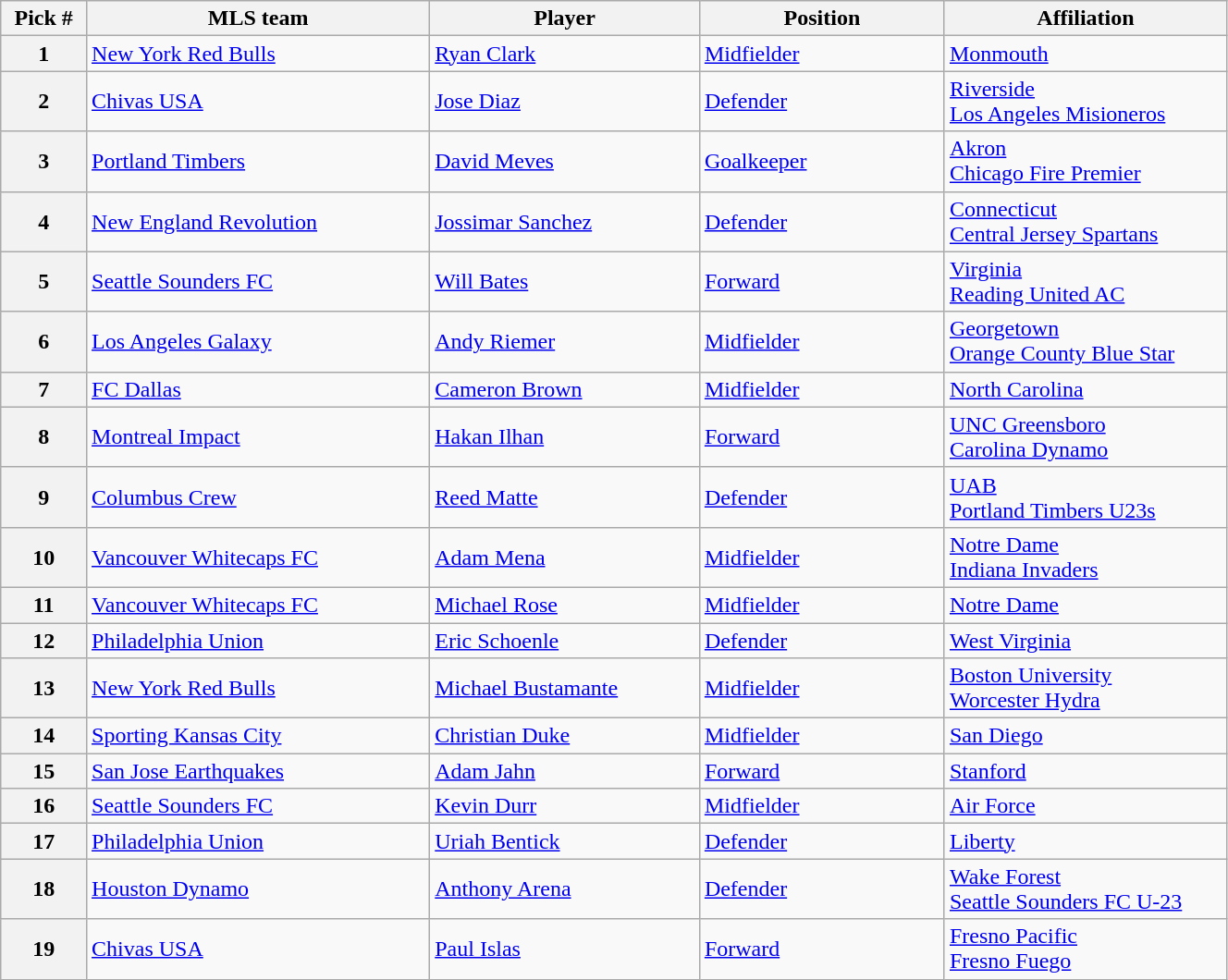<table class="wikitable sortable" style="width:70%">
<tr>
<th width=7%>Pick #</th>
<th width=28%>MLS team</th>
<th width=22%>Player</th>
<th width=20%>Position</th>
<th>Affiliation</th>
</tr>
<tr>
<th>1</th>
<td><a href='#'>New York Red Bulls</a></td>
<td> <a href='#'>Ryan Clark</a></td>
<td><a href='#'>Midfielder</a></td>
<td><a href='#'>Monmouth</a></td>
</tr>
<tr>
<th>2</th>
<td><a href='#'>Chivas USA</a></td>
<td> <a href='#'>Jose Diaz</a></td>
<td><a href='#'>Defender</a></td>
<td><a href='#'>Riverside</a><br><a href='#'>Los Angeles Misioneros</a></td>
</tr>
<tr>
<th>3</th>
<td><a href='#'>Portland Timbers</a></td>
<td> <a href='#'>David Meves</a></td>
<td><a href='#'>Goalkeeper</a></td>
<td><a href='#'>Akron</a><br><a href='#'>Chicago Fire Premier</a></td>
</tr>
<tr>
<th>4</th>
<td><a href='#'>New England Revolution</a></td>
<td> <a href='#'>Jossimar Sanchez</a></td>
<td><a href='#'>Defender</a></td>
<td><a href='#'>Connecticut</a><br><a href='#'>Central Jersey Spartans</a></td>
</tr>
<tr>
<th>5</th>
<td><a href='#'>Seattle Sounders FC</a></td>
<td> <a href='#'>Will Bates</a></td>
<td><a href='#'>Forward</a></td>
<td><a href='#'>Virginia</a><br><a href='#'>Reading United AC</a></td>
</tr>
<tr>
<th>6</th>
<td><a href='#'>Los Angeles Galaxy</a></td>
<td> <a href='#'>Andy Riemer</a></td>
<td><a href='#'>Midfielder</a></td>
<td><a href='#'>Georgetown</a><br><a href='#'>Orange County Blue Star</a></td>
</tr>
<tr>
<th>7</th>
<td><a href='#'>FC Dallas</a></td>
<td> <a href='#'>Cameron Brown</a></td>
<td><a href='#'>Midfielder</a></td>
<td><a href='#'>North Carolina</a></td>
</tr>
<tr>
<th>8</th>
<td><a href='#'>Montreal Impact</a></td>
<td> <a href='#'>Hakan Ilhan</a></td>
<td><a href='#'>Forward</a></td>
<td><a href='#'>UNC Greensboro</a><br><a href='#'>Carolina Dynamo</a></td>
</tr>
<tr>
<th>9</th>
<td><a href='#'>Columbus Crew</a></td>
<td> <a href='#'>Reed Matte</a></td>
<td><a href='#'>Defender</a></td>
<td><a href='#'>UAB</a><br><a href='#'>Portland Timbers U23s</a></td>
</tr>
<tr>
<th>10</th>
<td><a href='#'>Vancouver Whitecaps FC</a></td>
<td> <a href='#'>Adam Mena</a></td>
<td><a href='#'>Midfielder</a></td>
<td><a href='#'>Notre Dame</a><br><a href='#'>Indiana Invaders</a></td>
</tr>
<tr>
<th>11</th>
<td><a href='#'>Vancouver Whitecaps FC</a></td>
<td> <a href='#'>Michael Rose</a></td>
<td><a href='#'>Midfielder</a></td>
<td><a href='#'>Notre Dame</a></td>
</tr>
<tr>
<th>12</th>
<td><a href='#'>Philadelphia Union</a></td>
<td> <a href='#'>Eric Schoenle</a></td>
<td><a href='#'>Defender</a></td>
<td><a href='#'>West Virginia</a></td>
</tr>
<tr>
<th>13</th>
<td><a href='#'>New York Red Bulls</a></td>
<td> <a href='#'>Michael Bustamante</a></td>
<td><a href='#'>Midfielder</a></td>
<td><a href='#'>Boston University</a><br><a href='#'>Worcester Hydra</a></td>
</tr>
<tr>
<th>14</th>
<td><a href='#'>Sporting Kansas City</a></td>
<td> <a href='#'>Christian Duke</a></td>
<td><a href='#'>Midfielder</a></td>
<td><a href='#'>San Diego</a></td>
</tr>
<tr>
<th>15</th>
<td><a href='#'>San Jose Earthquakes</a></td>
<td> <a href='#'>Adam Jahn</a></td>
<td><a href='#'>Forward</a></td>
<td><a href='#'>Stanford</a></td>
</tr>
<tr>
<th>16</th>
<td><a href='#'>Seattle Sounders FC</a></td>
<td> <a href='#'>Kevin Durr</a></td>
<td><a href='#'>Midfielder</a></td>
<td><a href='#'>Air Force</a></td>
</tr>
<tr>
<th>17</th>
<td><a href='#'>Philadelphia Union</a></td>
<td> <a href='#'>Uriah Bentick</a></td>
<td><a href='#'>Defender</a></td>
<td><a href='#'>Liberty</a></td>
</tr>
<tr>
<th>18</th>
<td><a href='#'>Houston Dynamo</a></td>
<td> <a href='#'>Anthony Arena</a></td>
<td><a href='#'>Defender</a></td>
<td><a href='#'>Wake Forest</a><br><a href='#'>Seattle Sounders FC U-23</a></td>
</tr>
<tr>
<th>19</th>
<td><a href='#'>Chivas USA</a></td>
<td> <a href='#'>Paul Islas</a></td>
<td><a href='#'>Forward</a></td>
<td><a href='#'>Fresno Pacific</a><br><a href='#'>Fresno Fuego</a></td>
</tr>
</table>
